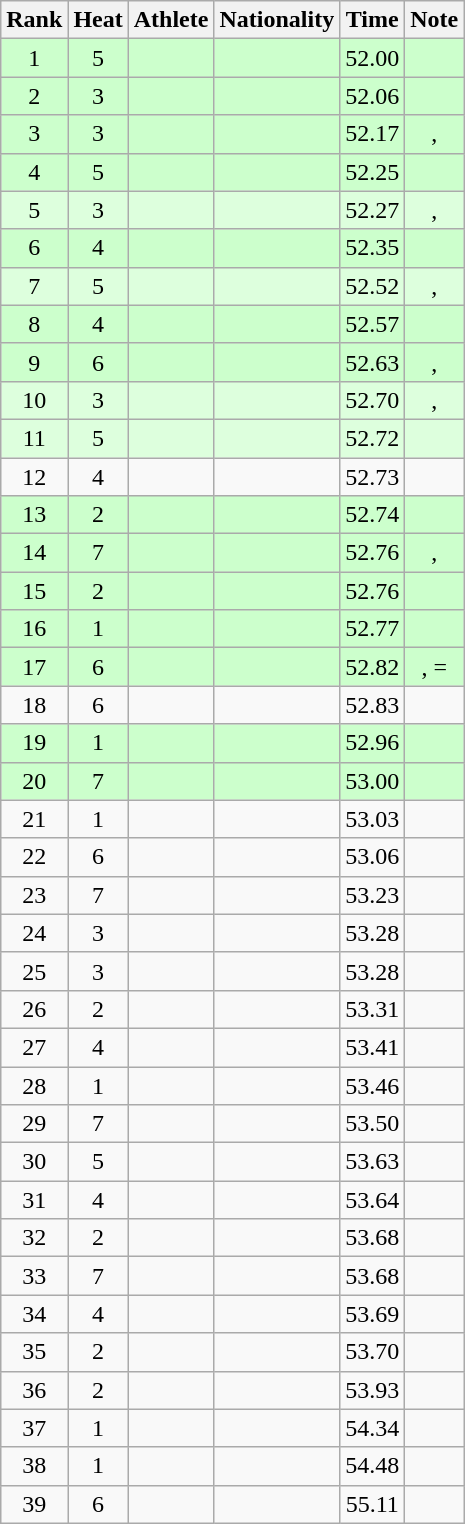<table class="wikitable sortable" style="text-align:center">
<tr>
<th scope="col">Rank</th>
<th scope="col">Heat</th>
<th scope="col">Athlete</th>
<th scope="col">Nationality</th>
<th scope="col">Time</th>
<th scope="col">Note</th>
</tr>
<tr bgcolor=ccffcc>
<td>1</td>
<td>5</td>
<td align=left></td>
<td align=left></td>
<td>52.00</td>
<td></td>
</tr>
<tr bgcolor=ccffcc>
<td>2</td>
<td>3</td>
<td align=left></td>
<td align=left></td>
<td>52.06</td>
<td></td>
</tr>
<tr bgcolor=ccffcc>
<td>3</td>
<td>3</td>
<td align=left></td>
<td align=left></td>
<td>52.17</td>
<td>, </td>
</tr>
<tr bgcolor=ccffcc>
<td>4</td>
<td>5</td>
<td align=left></td>
<td align=left></td>
<td>52.25</td>
<td></td>
</tr>
<tr bgcolor=ddffdd>
<td>5</td>
<td>3</td>
<td align=left></td>
<td align=left></td>
<td>52.27</td>
<td>, </td>
</tr>
<tr bgcolor=ccffcc>
<td>6</td>
<td>4</td>
<td align=left></td>
<td align=left></td>
<td>52.35</td>
<td></td>
</tr>
<tr bgcolor=ddffdd>
<td>7</td>
<td>5</td>
<td align=left></td>
<td align=left></td>
<td>52.52</td>
<td>, </td>
</tr>
<tr bgcolor=ccffcc>
<td>8</td>
<td>4</td>
<td align=left></td>
<td align=left></td>
<td>52.57</td>
<td></td>
</tr>
<tr bgcolor=ccffcc>
<td>9</td>
<td>6</td>
<td align=left></td>
<td align=left></td>
<td>52.63</td>
<td>, </td>
</tr>
<tr bgcolor=ddffdd>
<td>10</td>
<td>3</td>
<td align=left></td>
<td align=left></td>
<td>52.70</td>
<td>, </td>
</tr>
<tr bgcolor=ddffdd>
<td>11</td>
<td>5</td>
<td align=left></td>
<td align=left></td>
<td>52.72</td>
<td></td>
</tr>
<tr>
<td>12</td>
<td>4</td>
<td align=left></td>
<td align=left></td>
<td>52.73</td>
<td></td>
</tr>
<tr bgcolor=ccffcc>
<td>13</td>
<td>2</td>
<td align=left></td>
<td align=left></td>
<td>52.74</td>
<td></td>
</tr>
<tr bgcolor=ccffcc>
<td>14</td>
<td>7</td>
<td align=left></td>
<td align=left></td>
<td>52.76</td>
<td>, </td>
</tr>
<tr bgcolor=ccffcc>
<td>15</td>
<td>2</td>
<td align=left></td>
<td align=left></td>
<td>52.76</td>
<td></td>
</tr>
<tr bgcolor=ccffcc>
<td>16</td>
<td>1</td>
<td align=left></td>
<td align=left></td>
<td>52.77</td>
<td></td>
</tr>
<tr bgcolor=ccffcc>
<td>17</td>
<td>6</td>
<td align=left></td>
<td align=left></td>
<td>52.82</td>
<td>, =</td>
</tr>
<tr>
<td>18</td>
<td>6</td>
<td align=left></td>
<td align=left></td>
<td>52.83</td>
<td></td>
</tr>
<tr bgcolor=ccffcc>
<td>19</td>
<td>1</td>
<td align=left></td>
<td align=left></td>
<td>52.96</td>
<td></td>
</tr>
<tr bgcolor=ccffcc>
<td>20</td>
<td>7</td>
<td align=left></td>
<td align=left></td>
<td>53.00</td>
<td></td>
</tr>
<tr>
<td>21</td>
<td>1</td>
<td align=left></td>
<td align=left></td>
<td>53.03</td>
<td></td>
</tr>
<tr>
<td>22</td>
<td>6</td>
<td align=left></td>
<td align=left></td>
<td>53.06</td>
<td></td>
</tr>
<tr>
<td>23</td>
<td>7</td>
<td align=left></td>
<td align=left></td>
<td>53.23</td>
<td></td>
</tr>
<tr>
<td>24</td>
<td>3</td>
<td align=left></td>
<td align=left></td>
<td>53.28</td>
<td></td>
</tr>
<tr>
<td>25</td>
<td>3</td>
<td align=left></td>
<td align=left></td>
<td>53.28</td>
<td></td>
</tr>
<tr>
<td>26</td>
<td>2</td>
<td align=left></td>
<td align=left></td>
<td>53.31</td>
<td></td>
</tr>
<tr>
<td>27</td>
<td>4</td>
<td align=left></td>
<td align=left></td>
<td>53.41</td>
<td></td>
</tr>
<tr>
<td>28</td>
<td>1</td>
<td align=left></td>
<td align=left></td>
<td>53.46</td>
<td></td>
</tr>
<tr>
<td>29</td>
<td>7</td>
<td align=left></td>
<td align=left></td>
<td>53.50</td>
<td></td>
</tr>
<tr>
<td>30</td>
<td>5</td>
<td align=left></td>
<td align=left></td>
<td>53.63</td>
<td></td>
</tr>
<tr>
<td>31</td>
<td>4</td>
<td align=left></td>
<td align=left></td>
<td>53.64</td>
<td></td>
</tr>
<tr>
<td>32</td>
<td>2</td>
<td align=left></td>
<td align=left></td>
<td>53.68</td>
<td></td>
</tr>
<tr>
<td>33</td>
<td>7</td>
<td align=left></td>
<td align=left></td>
<td>53.68</td>
<td></td>
</tr>
<tr>
<td>34</td>
<td>4</td>
<td align=left></td>
<td align=left></td>
<td>53.69</td>
<td></td>
</tr>
<tr>
<td>35</td>
<td>2</td>
<td align=left></td>
<td align=left></td>
<td>53.70</td>
<td></td>
</tr>
<tr>
<td>36</td>
<td>2</td>
<td align=left></td>
<td align=left></td>
<td>53.93</td>
<td></td>
</tr>
<tr>
<td>37</td>
<td>1</td>
<td align=left></td>
<td align=left></td>
<td>54.34</td>
<td></td>
</tr>
<tr>
<td>38</td>
<td>1</td>
<td align=left></td>
<td align=left></td>
<td>54.48</td>
<td></td>
</tr>
<tr>
<td>39</td>
<td>6</td>
<td align=left></td>
<td align=left></td>
<td>55.11</td>
<td></td>
</tr>
</table>
